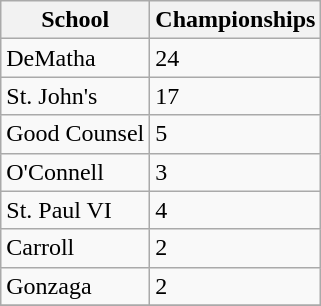<table class="wikitable">
<tr>
<th>School</th>
<th>Championships</th>
</tr>
<tr>
<td>DeMatha</td>
<td>24</td>
</tr>
<tr>
<td>St. John's</td>
<td>17</td>
</tr>
<tr>
<td>Good Counsel</td>
<td>5</td>
</tr>
<tr>
<td>O'Connell</td>
<td>3</td>
</tr>
<tr>
<td>St. Paul VI</td>
<td>4</td>
</tr>
<tr>
<td>Carroll</td>
<td>2</td>
</tr>
<tr>
<td>Gonzaga</td>
<td>2</td>
</tr>
<tr>
</tr>
</table>
